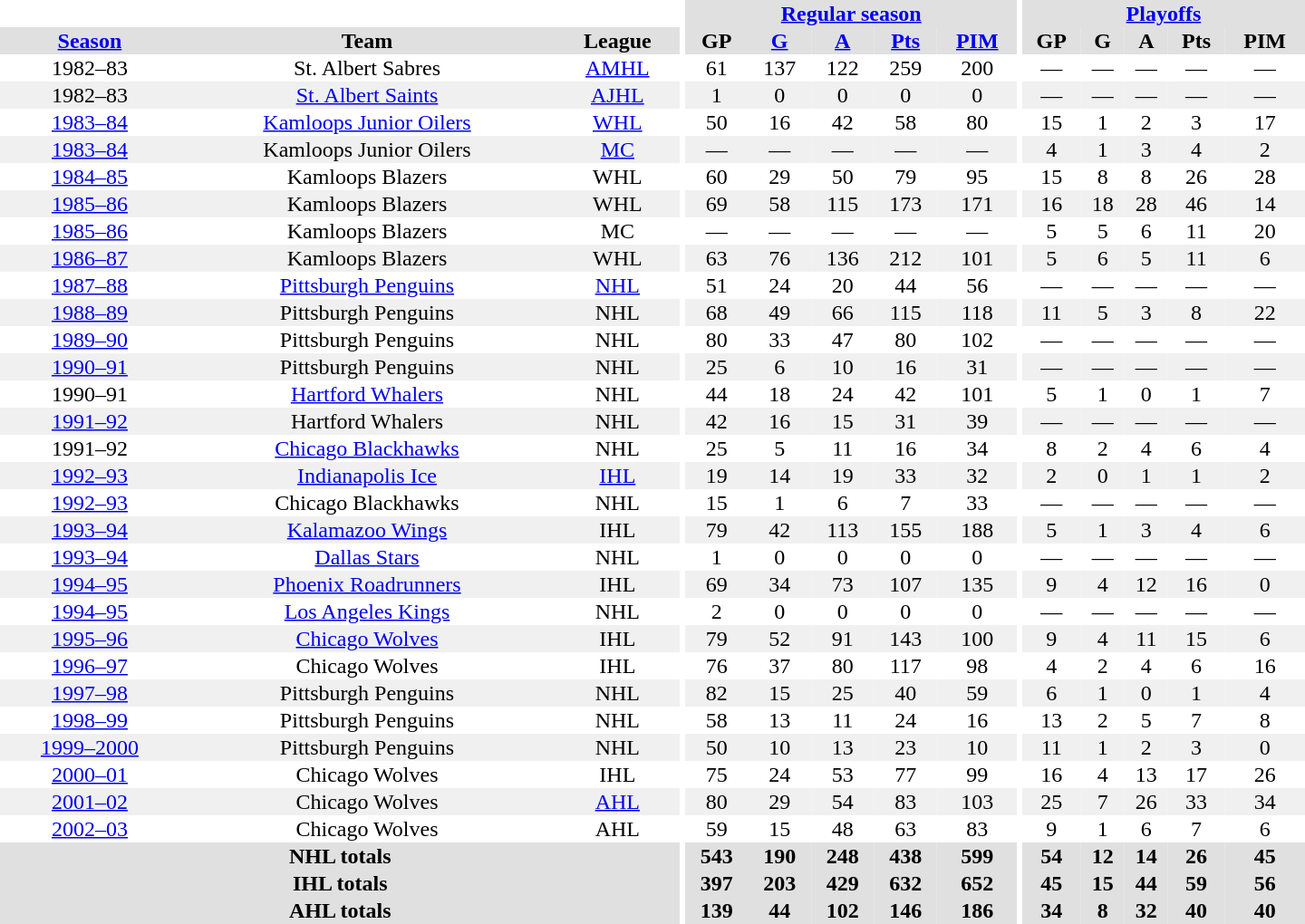<table border="0" cellpadding="1" cellspacing="0" style="text-align:center; width:60em">
<tr bgcolor="#e0e0e0">
<th colspan="3" bgcolor="#ffffff"></th>
<th rowspan="99" bgcolor="#ffffff"></th>
<th colspan="5"><a href='#'>Regular season</a></th>
<th rowspan="99" bgcolor="#ffffff"></th>
<th colspan="5"><a href='#'>Playoffs</a></th>
</tr>
<tr bgcolor="#e0e0e0">
<th><a href='#'>Season</a></th>
<th>Team</th>
<th>League</th>
<th>GP</th>
<th><a href='#'>G</a></th>
<th><a href='#'>A</a></th>
<th><a href='#'>Pts</a></th>
<th><a href='#'>PIM</a></th>
<th>GP</th>
<th>G</th>
<th>A</th>
<th>Pts</th>
<th>PIM</th>
</tr>
<tr>
<td>1982–83</td>
<td>St. Albert Sabres</td>
<td><a href='#'>AMHL</a></td>
<td>61</td>
<td>137</td>
<td>122</td>
<td>259</td>
<td>200</td>
<td>—</td>
<td>—</td>
<td>—</td>
<td>—</td>
<td>—</td>
</tr>
<tr bgcolor="#f0f0f0">
<td>1982–83</td>
<td><a href='#'>St. Albert Saints</a></td>
<td><a href='#'>AJHL</a></td>
<td>1</td>
<td>0</td>
<td>0</td>
<td>0</td>
<td>0</td>
<td>—</td>
<td>—</td>
<td>—</td>
<td>—</td>
<td>—</td>
</tr>
<tr>
<td><a href='#'>1983–84</a></td>
<td><a href='#'>Kamloops Junior Oilers</a></td>
<td><a href='#'>WHL</a></td>
<td>50</td>
<td>16</td>
<td>42</td>
<td>58</td>
<td>80</td>
<td>15</td>
<td>1</td>
<td>2</td>
<td>3</td>
<td>17</td>
</tr>
<tr bgcolor="#f0f0f0">
<td><a href='#'>1983–84</a></td>
<td>Kamloops Junior Oilers</td>
<td><a href='#'>MC</a></td>
<td>—</td>
<td>—</td>
<td>—</td>
<td>—</td>
<td>—</td>
<td>4</td>
<td>1</td>
<td>3</td>
<td>4</td>
<td>2</td>
</tr>
<tr>
<td><a href='#'>1984–85</a></td>
<td>Kamloops Blazers</td>
<td>WHL</td>
<td>60</td>
<td>29</td>
<td>50</td>
<td>79</td>
<td>95</td>
<td>15</td>
<td>8</td>
<td>8</td>
<td>26</td>
<td>28</td>
</tr>
<tr bgcolor="#f0f0f0">
<td><a href='#'>1985–86</a></td>
<td>Kamloops Blazers</td>
<td>WHL</td>
<td>69</td>
<td>58</td>
<td>115</td>
<td>173</td>
<td>171</td>
<td>16</td>
<td>18</td>
<td>28</td>
<td>46</td>
<td>14</td>
</tr>
<tr>
<td><a href='#'>1985–86</a></td>
<td>Kamloops Blazers</td>
<td>MC</td>
<td>—</td>
<td>—</td>
<td>—</td>
<td>—</td>
<td>—</td>
<td>5</td>
<td>5</td>
<td>6</td>
<td>11</td>
<td>20</td>
</tr>
<tr bgcolor="#f0f0f0">
<td><a href='#'>1986–87</a></td>
<td>Kamloops Blazers</td>
<td>WHL</td>
<td>63</td>
<td>76</td>
<td>136</td>
<td>212</td>
<td>101</td>
<td>5</td>
<td>6</td>
<td>5</td>
<td>11</td>
<td>6</td>
</tr>
<tr>
<td><a href='#'>1987–88</a></td>
<td><a href='#'>Pittsburgh Penguins</a></td>
<td><a href='#'>NHL</a></td>
<td>51</td>
<td>24</td>
<td>20</td>
<td>44</td>
<td>56</td>
<td>—</td>
<td>—</td>
<td>—</td>
<td>—</td>
<td>—</td>
</tr>
<tr bgcolor="#f0f0f0">
<td><a href='#'>1988–89</a></td>
<td>Pittsburgh Penguins</td>
<td>NHL</td>
<td>68</td>
<td>49</td>
<td>66</td>
<td>115</td>
<td>118</td>
<td>11</td>
<td>5</td>
<td>3</td>
<td>8</td>
<td>22</td>
</tr>
<tr>
<td><a href='#'>1989–90</a></td>
<td>Pittsburgh Penguins</td>
<td>NHL</td>
<td>80</td>
<td>33</td>
<td>47</td>
<td>80</td>
<td>102</td>
<td>—</td>
<td>—</td>
<td>—</td>
<td>—</td>
<td>—</td>
</tr>
<tr bgcolor="#f0f0f0">
<td><a href='#'>1990–91</a></td>
<td>Pittsburgh Penguins</td>
<td>NHL</td>
<td>25</td>
<td>6</td>
<td>10</td>
<td>16</td>
<td>31</td>
<td>—</td>
<td>—</td>
<td>—</td>
<td>—</td>
<td>—</td>
</tr>
<tr>
<td>1990–91</td>
<td><a href='#'>Hartford Whalers</a></td>
<td>NHL</td>
<td>44</td>
<td>18</td>
<td>24</td>
<td>42</td>
<td>101</td>
<td>5</td>
<td>1</td>
<td>0</td>
<td>1</td>
<td>7</td>
</tr>
<tr bgcolor="#f0f0f0">
<td><a href='#'>1991–92</a></td>
<td>Hartford Whalers</td>
<td>NHL</td>
<td>42</td>
<td>16</td>
<td>15</td>
<td>31</td>
<td>39</td>
<td>—</td>
<td>—</td>
<td>—</td>
<td>—</td>
<td>—</td>
</tr>
<tr>
<td>1991–92</td>
<td><a href='#'>Chicago Blackhawks</a></td>
<td>NHL</td>
<td>25</td>
<td>5</td>
<td>11</td>
<td>16</td>
<td>34</td>
<td>8</td>
<td>2</td>
<td>4</td>
<td>6</td>
<td>4</td>
</tr>
<tr bgcolor="#f0f0f0">
<td><a href='#'>1992–93</a></td>
<td><a href='#'>Indianapolis Ice</a></td>
<td><a href='#'>IHL</a></td>
<td>19</td>
<td>14</td>
<td>19</td>
<td>33</td>
<td>32</td>
<td>2</td>
<td>0</td>
<td>1</td>
<td>1</td>
<td>2</td>
</tr>
<tr>
<td><a href='#'>1992–93</a></td>
<td>Chicago Blackhawks</td>
<td>NHL</td>
<td>15</td>
<td>1</td>
<td>6</td>
<td>7</td>
<td>33</td>
<td>—</td>
<td>—</td>
<td>—</td>
<td>—</td>
<td>—</td>
</tr>
<tr bgcolor="#f0f0f0">
<td><a href='#'>1993–94</a></td>
<td><a href='#'>Kalamazoo Wings</a></td>
<td>IHL</td>
<td>79</td>
<td>42</td>
<td>113</td>
<td>155</td>
<td>188</td>
<td>5</td>
<td>1</td>
<td>3</td>
<td>4</td>
<td>6</td>
</tr>
<tr>
<td><a href='#'>1993–94</a></td>
<td><a href='#'>Dallas Stars</a></td>
<td>NHL</td>
<td>1</td>
<td>0</td>
<td>0</td>
<td>0</td>
<td>0</td>
<td>—</td>
<td>—</td>
<td>—</td>
<td>—</td>
<td>—</td>
</tr>
<tr bgcolor="#f0f0f0">
<td><a href='#'>1994–95</a></td>
<td><a href='#'>Phoenix Roadrunners</a></td>
<td>IHL</td>
<td>69</td>
<td>34</td>
<td>73</td>
<td>107</td>
<td>135</td>
<td>9</td>
<td>4</td>
<td>12</td>
<td>16</td>
<td>0</td>
</tr>
<tr>
<td><a href='#'>1994–95</a></td>
<td><a href='#'>Los Angeles Kings</a></td>
<td>NHL</td>
<td>2</td>
<td>0</td>
<td>0</td>
<td>0</td>
<td>0</td>
<td>—</td>
<td>—</td>
<td>—</td>
<td>—</td>
<td>—</td>
</tr>
<tr bgcolor="#f0f0f0">
<td><a href='#'>1995–96</a></td>
<td><a href='#'>Chicago Wolves</a></td>
<td>IHL</td>
<td>79</td>
<td>52</td>
<td>91</td>
<td>143</td>
<td>100</td>
<td>9</td>
<td>4</td>
<td>11</td>
<td>15</td>
<td>6</td>
</tr>
<tr>
<td><a href='#'>1996–97</a></td>
<td>Chicago Wolves</td>
<td>IHL</td>
<td>76</td>
<td>37</td>
<td>80</td>
<td>117</td>
<td>98</td>
<td>4</td>
<td>2</td>
<td>4</td>
<td>6</td>
<td>16</td>
</tr>
<tr bgcolor="#f0f0f0">
<td><a href='#'>1997–98</a></td>
<td>Pittsburgh Penguins</td>
<td>NHL</td>
<td>82</td>
<td>15</td>
<td>25</td>
<td>40</td>
<td>59</td>
<td>6</td>
<td>1</td>
<td>0</td>
<td>1</td>
<td>4</td>
</tr>
<tr>
<td><a href='#'>1998–99</a></td>
<td>Pittsburgh Penguins</td>
<td>NHL</td>
<td>58</td>
<td>13</td>
<td>11</td>
<td>24</td>
<td>16</td>
<td>13</td>
<td>2</td>
<td>5</td>
<td>7</td>
<td>8</td>
</tr>
<tr bgcolor="#f0f0f0">
<td><a href='#'>1999–2000</a></td>
<td>Pittsburgh Penguins</td>
<td>NHL</td>
<td>50</td>
<td>10</td>
<td>13</td>
<td>23</td>
<td>10</td>
<td>11</td>
<td>1</td>
<td>2</td>
<td>3</td>
<td>0</td>
</tr>
<tr>
<td><a href='#'>2000–01</a></td>
<td>Chicago Wolves</td>
<td>IHL</td>
<td>75</td>
<td>24</td>
<td>53</td>
<td>77</td>
<td>99</td>
<td>16</td>
<td>4</td>
<td>13</td>
<td>17</td>
<td>26</td>
</tr>
<tr bgcolor="#f0f0f0">
<td><a href='#'>2001–02</a></td>
<td>Chicago Wolves</td>
<td><a href='#'>AHL</a></td>
<td>80</td>
<td>29</td>
<td>54</td>
<td>83</td>
<td>103</td>
<td>25</td>
<td>7</td>
<td>26</td>
<td>33</td>
<td>34</td>
</tr>
<tr>
<td><a href='#'>2002–03</a></td>
<td>Chicago Wolves</td>
<td>AHL</td>
<td>59</td>
<td>15</td>
<td>48</td>
<td>63</td>
<td>83</td>
<td>9</td>
<td>1</td>
<td>6</td>
<td>7</td>
<td>6</td>
</tr>
<tr bgcolor="#e0e0e0">
<th colspan="3">NHL totals</th>
<th>543</th>
<th>190</th>
<th>248</th>
<th>438</th>
<th>599</th>
<th>54</th>
<th>12</th>
<th>14</th>
<th>26</th>
<th>45</th>
</tr>
<tr bgcolor="#e0e0e0">
<th colspan="3">IHL totals</th>
<th>397</th>
<th>203</th>
<th>429</th>
<th>632</th>
<th>652</th>
<th>45</th>
<th>15</th>
<th>44</th>
<th>59</th>
<th>56</th>
</tr>
<tr bgcolor="#e0e0e0">
<th colspan="3">AHL totals</th>
<th>139</th>
<th>44</th>
<th>102</th>
<th>146</th>
<th>186</th>
<th>34</th>
<th>8</th>
<th>32</th>
<th>40</th>
<th>40</th>
</tr>
</table>
